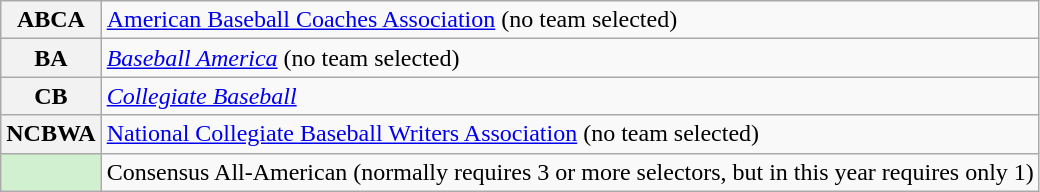<table class="wikitable">
<tr>
<th scope="row" style="text-align:center">ABCA</th>
<td><a href='#'>American Baseball Coaches Association</a> (no team selected)</td>
</tr>
<tr>
<th scope="row" style="text-align:center">BA</th>
<td><em><a href='#'>Baseball America</a></em> (no team selected)</td>
</tr>
<tr>
<th scope="row" style="text-align:center">CB</th>
<td><em><a href='#'>Collegiate Baseball</a></em></td>
</tr>
<tr>
<th scope="row" style="text-align:center">NCBWA</th>
<td><a href='#'>National Collegiate Baseball Writers Association</a> (no team selected)</td>
</tr>
<tr>
<th scope="row" style="background:#d0f0d0;"></th>
<td>Consensus All-American (normally requires 3 or more selectors, but in this year requires only 1)</td>
</tr>
</table>
